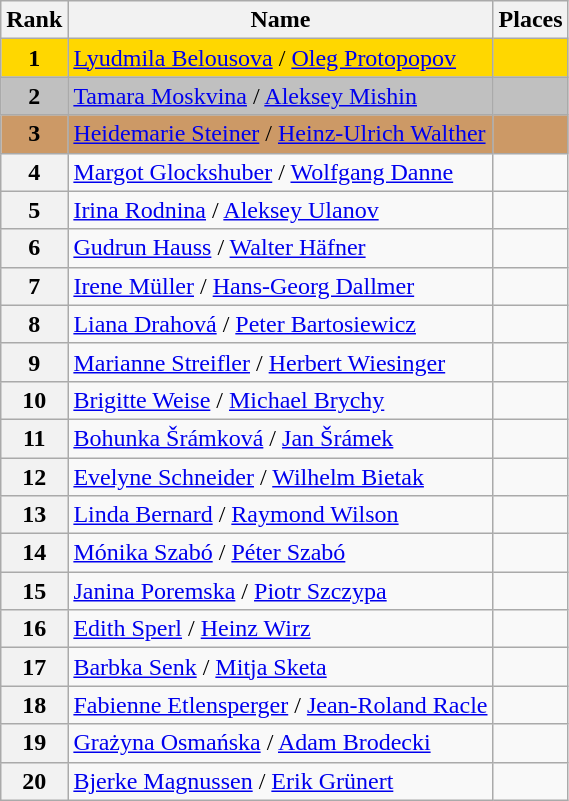<table class="wikitable">
<tr>
<th>Rank</th>
<th>Name</th>
<th>Places</th>
</tr>
<tr bgcolor="gold">
<td align="center"><strong>1</strong></td>
<td> <a href='#'>Lyudmila Belousova</a> / <a href='#'>Oleg Protopopov</a></td>
<td></td>
</tr>
<tr bgcolor="silver">
<td align="center"><strong>2</strong></td>
<td> <a href='#'>Tamara Moskvina</a> / <a href='#'>Aleksey Mishin</a></td>
<td></td>
</tr>
<tr bgcolor="cc9966">
<td align="center"><strong>3</strong></td>
<td> <a href='#'>Heidemarie Steiner</a> / <a href='#'>Heinz-Ulrich Walther</a></td>
<td></td>
</tr>
<tr>
<th>4</th>
<td> <a href='#'>Margot Glockshuber</a> / <a href='#'>Wolfgang Danne</a></td>
<td></td>
</tr>
<tr>
<th>5</th>
<td> <a href='#'>Irina Rodnina</a> / <a href='#'>Aleksey Ulanov</a></td>
<td></td>
</tr>
<tr>
<th>6</th>
<td> <a href='#'>Gudrun Hauss</a> / <a href='#'>Walter Häfner</a></td>
<td></td>
</tr>
<tr>
<th>7</th>
<td> <a href='#'>Irene Müller</a> / <a href='#'>Hans-Georg Dallmer</a></td>
<td></td>
</tr>
<tr>
<th>8</th>
<td> <a href='#'>Liana Drahová</a> / <a href='#'>Peter Bartosiewicz</a></td>
<td></td>
</tr>
<tr>
<th>9</th>
<td> <a href='#'>Marianne Streifler</a> / <a href='#'>Herbert Wiesinger</a></td>
<td></td>
</tr>
<tr>
<th>10</th>
<td> <a href='#'>Brigitte Weise</a> / <a href='#'>Michael Brychy</a></td>
<td></td>
</tr>
<tr>
<th>11</th>
<td> <a href='#'>Bohunka Šrámková</a> / <a href='#'>Jan Šrámek</a></td>
<td></td>
</tr>
<tr>
<th>12</th>
<td> <a href='#'>Evelyne Schneider</a> / <a href='#'>Wilhelm Bietak</a></td>
<td></td>
</tr>
<tr>
<th>13</th>
<td> <a href='#'>Linda Bernard</a> / <a href='#'>Raymond Wilson</a></td>
<td></td>
</tr>
<tr>
<th>14</th>
<td> <a href='#'>Mónika Szabó</a> / <a href='#'>Péter Szabó</a></td>
<td></td>
</tr>
<tr>
<th>15</th>
<td> <a href='#'>Janina Poremska</a> / <a href='#'>Piotr Szczypa</a></td>
<td></td>
</tr>
<tr>
<th>16</th>
<td> <a href='#'>Edith Sperl</a> / <a href='#'>Heinz Wirz</a></td>
<td></td>
</tr>
<tr>
<th>17</th>
<td> <a href='#'>Barbka Senk</a> / <a href='#'>Mitja Sketa</a></td>
<td></td>
</tr>
<tr>
<th>18</th>
<td> <a href='#'>Fabienne Etlensperger</a> / <a href='#'>Jean-Roland Racle</a></td>
<td></td>
</tr>
<tr>
<th>19</th>
<td> <a href='#'>Grażyna Osmańska</a> / <a href='#'>Adam Brodecki</a></td>
<td></td>
</tr>
<tr>
<th>20</th>
<td> <a href='#'>Bjerke Magnussen</a> / <a href='#'>Erik Grünert</a></td>
<td></td>
</tr>
</table>
